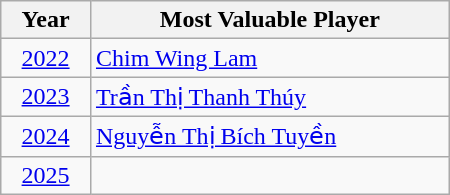<table class="wikitable" style="width:300px;">
<tr>
<th width=20%>Year</th>
<th width=80%>Most Valuable Player</th>
</tr>
<tr>
<td align=center><a href='#'>2022</a></td>
<td> <a href='#'>Chim Wing Lam</a></td>
</tr>
<tr>
<td align=center><a href='#'>2023</a></td>
<td> <a href='#'>Trần Thị Thanh Thúy</a></td>
</tr>
<tr>
<td align=center><a href='#'>2024</a></td>
<td> <a href='#'>Nguyễn Thị Bích Tuyền</a></td>
</tr>
<tr>
<td align=center><a href='#'>2025</a></td>
<td></td>
</tr>
</table>
